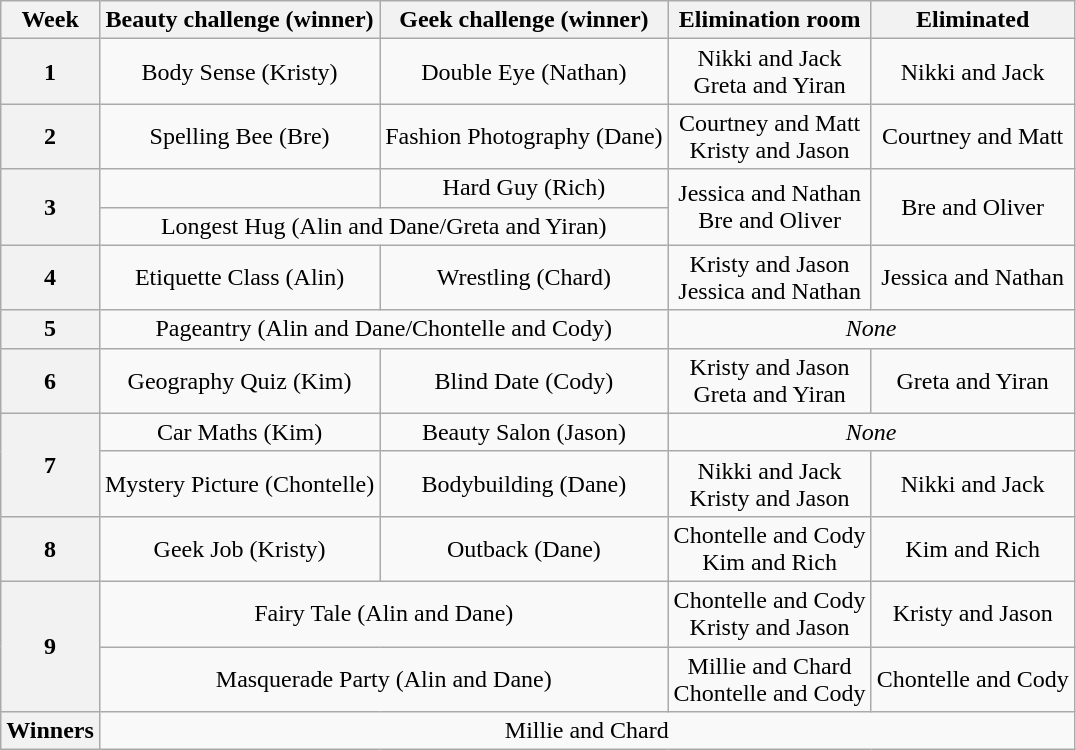<table class="wikitable" style="text-align: center">
<tr>
<th>Week</th>
<th>Beauty challenge (winner)</th>
<th>Geek challenge (winner)</th>
<th>Elimination room</th>
<th>Eliminated</th>
</tr>
<tr>
<th>1</th>
<td>Body Sense (Kristy)</td>
<td>Double Eye (Nathan)</td>
<td>Nikki and Jack<br>Greta and Yiran</td>
<td>Nikki and Jack</td>
</tr>
<tr>
<th>2</th>
<td>Spelling Bee (Bre)</td>
<td>Fashion Photography (Dane)</td>
<td>Courtney and Matt<br>Kristy and Jason</td>
<td>Courtney and Matt</td>
</tr>
<tr>
<th rowspan="2">3</th>
<td></td>
<td>Hard Guy (Rich)</td>
<td rowspan="2">Jessica and Nathan<br>Bre and Oliver</td>
<td rowspan="2">Bre and Oliver</td>
</tr>
<tr>
<td colspan="2">Longest Hug (Alin and Dane/Greta and Yiran)</td>
</tr>
<tr>
<th>4</th>
<td>Etiquette Class (Alin)</td>
<td>Wrestling (Chard)</td>
<td>Kristy and Jason<br>Jessica and Nathan</td>
<td>Jessica and Nathan</td>
</tr>
<tr>
<th>5</th>
<td colspan="2">Pageantry (Alin and Dane/Chontelle and Cody)</td>
<td colspan="2"><em>None</em></td>
</tr>
<tr>
<th>6</th>
<td>Geography Quiz (Kim)</td>
<td>Blind Date (Cody)</td>
<td>Kristy and Jason<br>Greta and Yiran</td>
<td>Greta and Yiran</td>
</tr>
<tr>
<th rowspan="2">7</th>
<td>Car Maths (Kim)</td>
<td>Beauty Salon (Jason)</td>
<td colspan="2"><em>None</em></td>
</tr>
<tr>
<td>Mystery Picture (Chontelle)</td>
<td>Bodybuilding (Dane)</td>
<td>Nikki and Jack<br>Kristy and Jason</td>
<td>Nikki and Jack</td>
</tr>
<tr>
<th>8</th>
<td>Geek Job (Kristy)</td>
<td>Outback (Dane)</td>
<td>Chontelle and Cody<br>Kim and Rich</td>
<td>Kim and Rich</td>
</tr>
<tr>
<th rowspan="2">9</th>
<td colspan="2">Fairy Tale (Alin and Dane)</td>
<td>Chontelle and Cody<br>Kristy and Jason</td>
<td>Kristy and Jason</td>
</tr>
<tr>
<td colspan="2">Masquerade Party (Alin and Dane)</td>
<td>Millie and Chard<br>Chontelle and Cody</td>
<td>Chontelle and Cody</td>
</tr>
<tr>
<th>Winners</th>
<td colspan="4">Millie and Chard</td>
</tr>
</table>
